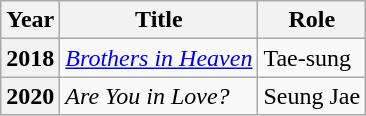<table class="wikitable sortable plainrowheaders">
<tr>
<th scope="col">Year</th>
<th scope="col">Title</th>
<th scope="col">Role</th>
</tr>
<tr>
<th scope="row">2018</th>
<td><em><a href='#'>Brothers in Heaven</a></em></td>
<td>Tae-sung</td>
</tr>
<tr>
<th scope="row">2020</th>
<td><em>Are You in Love?</em></td>
<td>Seung Jae</td>
</tr>
</table>
